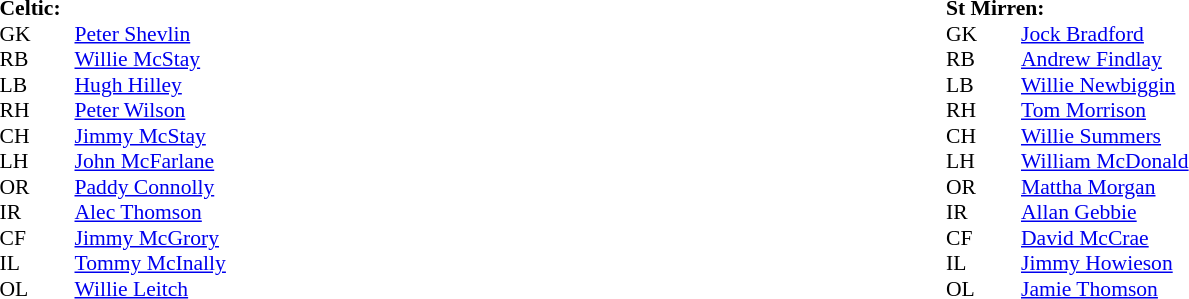<table width="100%">
<tr>
<td valign="top" width="50%"><br><table style="font-size: 90%" cellspacing="0" cellpadding="0">
<tr>
<td colspan="4"><strong>Celtic:</strong></td>
</tr>
<tr>
<th width="25"></th>
<th width="25"></th>
</tr>
<tr>
<td>GK</td>
<td></td>
<td><a href='#'>Peter Shevlin</a></td>
</tr>
<tr>
<td>RB</td>
<td></td>
<td><a href='#'>Willie McStay</a></td>
</tr>
<tr>
<td>LB</td>
<td></td>
<td><a href='#'>Hugh Hilley</a></td>
</tr>
<tr>
<td>RH</td>
<td></td>
<td><a href='#'>Peter Wilson</a></td>
</tr>
<tr>
<td>CH</td>
<td></td>
<td><a href='#'>Jimmy McStay</a></td>
</tr>
<tr>
<td>LH</td>
<td></td>
<td><a href='#'>John McFarlane</a></td>
</tr>
<tr>
<td>OR</td>
<td></td>
<td><a href='#'>Paddy Connolly</a></td>
</tr>
<tr>
<td>IR</td>
<td></td>
<td><a href='#'>Alec Thomson</a></td>
</tr>
<tr>
<td>CF</td>
<td></td>
<td><a href='#'>Jimmy McGrory</a></td>
</tr>
<tr>
<td>IL</td>
<td></td>
<td><a href='#'>Tommy McInally</a></td>
</tr>
<tr>
<td>OL</td>
<td></td>
<td><a href='#'>Willie Leitch</a></td>
</tr>
</table>
</td>
<td valign="top" width="50%"><br><table style="font-size: 90%" cellspacing="0" cellpadding="0">
<tr>
<td colspan="4"><strong>St Mirren:</strong></td>
</tr>
<tr>
<th width="25"></th>
<th width="25"></th>
</tr>
<tr>
<td>GK</td>
<td></td>
<td><a href='#'>Jock Bradford</a></td>
</tr>
<tr>
<td>RB</td>
<td></td>
<td><a href='#'>Andrew Findlay</a></td>
</tr>
<tr>
<td>LB</td>
<td></td>
<td><a href='#'>Willie Newbiggin</a></td>
</tr>
<tr>
<td>RH</td>
<td></td>
<td><a href='#'>Tom Morrison</a></td>
</tr>
<tr>
<td>CH</td>
<td></td>
<td><a href='#'>Willie Summers</a></td>
</tr>
<tr>
<td>LH</td>
<td></td>
<td><a href='#'>William McDonald</a></td>
</tr>
<tr>
<td>OR</td>
<td></td>
<td><a href='#'>Mattha Morgan</a></td>
</tr>
<tr>
<td>IR</td>
<td></td>
<td><a href='#'>Allan Gebbie</a></td>
</tr>
<tr>
<td>CF</td>
<td></td>
<td><a href='#'>David McCrae</a></td>
</tr>
<tr>
<td>IL</td>
<td></td>
<td><a href='#'>Jimmy Howieson</a></td>
</tr>
<tr>
<td>OL</td>
<td></td>
<td><a href='#'>Jamie Thomson</a></td>
</tr>
</table>
</td>
</tr>
</table>
